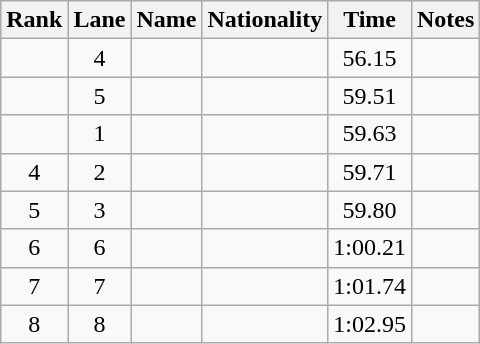<table class="wikitable sortable" style="text-align:center">
<tr>
<th>Rank</th>
<th>Lane</th>
<th>Name</th>
<th>Nationality</th>
<th>Time</th>
<th>Notes</th>
</tr>
<tr>
<td></td>
<td>4</td>
<td align=left></td>
<td align=left></td>
<td>56.15</td>
<td><strong></strong></td>
</tr>
<tr>
<td></td>
<td>5</td>
<td align=left></td>
<td align=left></td>
<td>59.51</td>
<td></td>
</tr>
<tr>
<td></td>
<td>1</td>
<td align=left></td>
<td align=left></td>
<td>59.63</td>
<td></td>
</tr>
<tr>
<td>4</td>
<td>2</td>
<td align=left></td>
<td align=left></td>
<td>59.71</td>
<td></td>
</tr>
<tr>
<td>5</td>
<td>3</td>
<td align=left></td>
<td align=left></td>
<td>59.80</td>
<td></td>
</tr>
<tr>
<td>6</td>
<td>6</td>
<td align=left></td>
<td align=left></td>
<td>1:00.21</td>
<td></td>
</tr>
<tr>
<td>7</td>
<td>7</td>
<td align=left></td>
<td align=left></td>
<td>1:01.74</td>
<td></td>
</tr>
<tr>
<td>8</td>
<td>8</td>
<td align=left></td>
<td align=left></td>
<td>1:02.95</td>
<td></td>
</tr>
</table>
